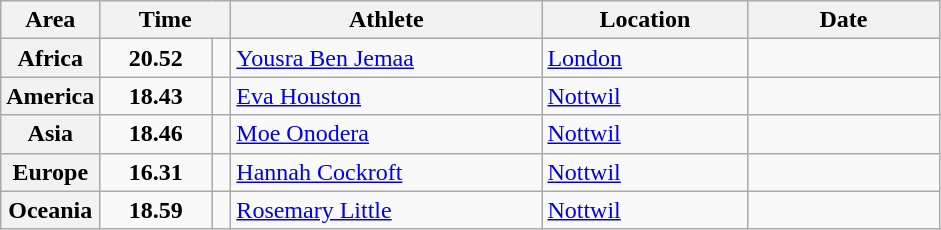<table class="wikitable">
<tr>
<th width="45">Area</th>
<th width="80" colspan="2">Time</th>
<th width="200">Athlete</th>
<th width="130">Location</th>
<th width="120">Date</th>
</tr>
<tr>
<th>Africa</th>
<td align="center"><strong>20.52</strong></td>
<td align="center"></td>
<td> <a href='#'>Yousra Ben Jemaa</a></td>
<td> <a href='#'>London</a></td>
<td align="right"></td>
</tr>
<tr>
<th>America</th>
<td align="center"><strong>18.43</strong></td>
<td align="center"></td>
<td> <a href='#'>Eva Houston</a></td>
<td> <a href='#'>Nottwil</a></td>
<td align="right"></td>
</tr>
<tr>
<th>Asia</th>
<td align="center"><strong>18.46</strong></td>
<td align="center"></td>
<td> <a href='#'>Moe Onodera</a></td>
<td> <a href='#'>Nottwil</a></td>
<td align="right"></td>
</tr>
<tr>
<th>Europe</th>
<td align="center"><strong>16.31</strong></td>
<td align="center"><strong></strong></td>
<td> <a href='#'>Hannah Cockroft</a></td>
<td> <a href='#'>Nottwil</a></td>
<td align="right"></td>
</tr>
<tr>
<th>Oceania</th>
<td align="center"><strong>18.59</strong></td>
<td align="center"></td>
<td> <a href='#'>Rosemary Little</a></td>
<td> <a href='#'>Nottwil</a></td>
<td align="right"></td>
</tr>
</table>
